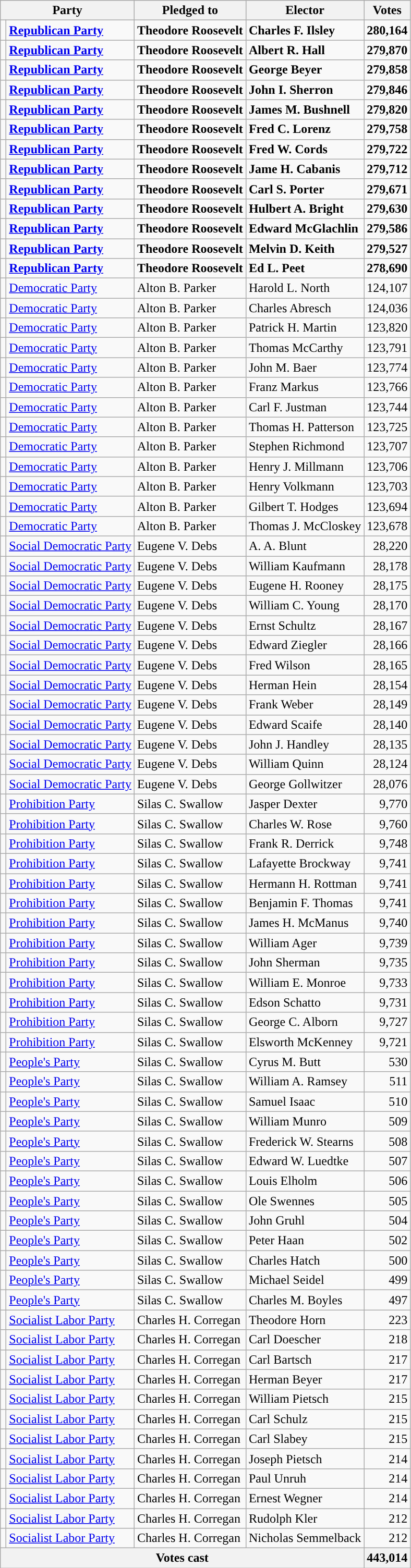<table class="wikitable">
<tr>
<th colspan=2>Party</th>
<th>Pledged to</th>
<th>Elector</th>
<th>Votes</th>
</tr>
<tr style="font-weight:bold">
<td></td>
<td><a href='#'>Republican Party</a></td>
<td>Theodore Roosevelt</td>
<td>Charles F. Ilsley</td>
<td align="right">280,164</td>
</tr>
<tr style="font-weight:bold">
<td></td>
<td><a href='#'>Republican Party</a></td>
<td>Theodore Roosevelt</td>
<td>Albert R. Hall</td>
<td align="right">279,870</td>
</tr>
<tr style="font-weight:bold">
<td></td>
<td><a href='#'>Republican Party</a></td>
<td>Theodore Roosevelt</td>
<td>George Beyer</td>
<td align="right">279,858</td>
</tr>
<tr style="font-weight:bold">
<td></td>
<td><a href='#'>Republican Party</a></td>
<td>Theodore Roosevelt</td>
<td>John I. Sherron</td>
<td align="right">279,846</td>
</tr>
<tr style="font-weight:bold">
<td></td>
<td><a href='#'>Republican Party</a></td>
<td>Theodore Roosevelt</td>
<td>James M. Bushnell</td>
<td align="right">279,820</td>
</tr>
<tr style="font-weight:bold">
<td></td>
<td><a href='#'>Republican Party</a></td>
<td>Theodore Roosevelt</td>
<td>Fred C. Lorenz</td>
<td align="right">279,758</td>
</tr>
<tr style="font-weight:bold">
<td></td>
<td><a href='#'>Republican Party</a></td>
<td>Theodore Roosevelt</td>
<td>Fred W. Cords</td>
<td align="right">279,722</td>
</tr>
<tr style="font-weight:bold">
<td></td>
<td><a href='#'>Republican Party</a></td>
<td>Theodore Roosevelt</td>
<td>Jame H. Cabanis</td>
<td align="right">279,712</td>
</tr>
<tr style="font-weight:bold">
<td></td>
<td><a href='#'>Republican Party</a></td>
<td>Theodore Roosevelt</td>
<td>Carl S. Porter</td>
<td align="right">279,671</td>
</tr>
<tr style="font-weight:bold">
<td></td>
<td><a href='#'>Republican Party</a></td>
<td>Theodore Roosevelt</td>
<td>Hulbert A. Bright</td>
<td align="right">279,630</td>
</tr>
<tr style="font-weight:bold">
<td></td>
<td><a href='#'>Republican Party</a></td>
<td>Theodore Roosevelt</td>
<td>Edward McGlachlin</td>
<td align="right">279,586</td>
</tr>
<tr style="font-weight:bold">
<td></td>
<td><a href='#'>Republican Party</a></td>
<td>Theodore Roosevelt</td>
<td>Melvin D. Keith</td>
<td align="right">279,527</td>
</tr>
<tr style="font-weight:bold">
<td></td>
<td><a href='#'>Republican Party</a></td>
<td>Theodore Roosevelt</td>
<td>Ed L. Peet</td>
<td align="right">278,690</td>
</tr>
<tr>
<td></td>
<td><a href='#'>Democratic Party</a></td>
<td>Alton B. Parker</td>
<td>Harold L. North</td>
<td align="right">124,107</td>
</tr>
<tr>
<td></td>
<td><a href='#'>Democratic Party</a></td>
<td>Alton B. Parker</td>
<td>Charles Abresch</td>
<td align="right">124,036</td>
</tr>
<tr>
<td></td>
<td><a href='#'>Democratic Party</a></td>
<td>Alton B. Parker</td>
<td>Patrick H. Martin</td>
<td align="right">123,820</td>
</tr>
<tr>
<td></td>
<td><a href='#'>Democratic Party</a></td>
<td>Alton B. Parker</td>
<td>Thomas McCarthy</td>
<td align="right">123,791</td>
</tr>
<tr>
<td></td>
<td><a href='#'>Democratic Party</a></td>
<td>Alton B. Parker</td>
<td>John M. Baer</td>
<td align="right">123,774</td>
</tr>
<tr>
<td></td>
<td><a href='#'>Democratic Party</a></td>
<td>Alton B. Parker</td>
<td>Franz Markus</td>
<td align="right">123,766</td>
</tr>
<tr>
<td></td>
<td><a href='#'>Democratic Party</a></td>
<td>Alton B. Parker</td>
<td>Carl F. Justman</td>
<td align="right">123,744</td>
</tr>
<tr>
<td></td>
<td><a href='#'>Democratic Party</a></td>
<td>Alton B. Parker</td>
<td>Thomas H. Patterson</td>
<td align="right">123,725</td>
</tr>
<tr>
<td></td>
<td><a href='#'>Democratic Party</a></td>
<td>Alton B. Parker</td>
<td>Stephen Richmond</td>
<td align="right">123,707</td>
</tr>
<tr>
<td></td>
<td><a href='#'>Democratic Party</a></td>
<td>Alton B. Parker</td>
<td>Henry J. Millmann</td>
<td align="right">123,706</td>
</tr>
<tr>
<td></td>
<td><a href='#'>Democratic Party</a></td>
<td>Alton B. Parker</td>
<td>Henry Volkmann</td>
<td align="right">123,703</td>
</tr>
<tr>
<td></td>
<td><a href='#'>Democratic Party</a></td>
<td>Alton B. Parker</td>
<td>Gilbert T. Hodges</td>
<td align="right">123,694</td>
</tr>
<tr>
<td></td>
<td><a href='#'>Democratic Party</a></td>
<td>Alton B. Parker</td>
<td>Thomas J. McCloskey</td>
<td align="right">123,678</td>
</tr>
<tr>
<td></td>
<td><a href='#'>Social Democratic Party</a></td>
<td>Eugene V. Debs</td>
<td>A. A. Blunt</td>
<td align="right">28,220</td>
</tr>
<tr>
<td></td>
<td><a href='#'>Social Democratic Party</a></td>
<td>Eugene V. Debs</td>
<td>William Kaufmann</td>
<td align="right">28,178</td>
</tr>
<tr>
<td></td>
<td><a href='#'>Social Democratic Party</a></td>
<td>Eugene V. Debs</td>
<td>Eugene H. Rooney</td>
<td align="right">28,175</td>
</tr>
<tr>
<td></td>
<td><a href='#'>Social Democratic Party</a></td>
<td>Eugene V. Debs</td>
<td>William C. Young</td>
<td align="right">28,170</td>
</tr>
<tr>
<td></td>
<td><a href='#'>Social Democratic Party</a></td>
<td>Eugene V. Debs</td>
<td>Ernst Schultz</td>
<td align="right">28,167</td>
</tr>
<tr>
<td></td>
<td><a href='#'>Social Democratic Party</a></td>
<td>Eugene V. Debs</td>
<td>Edward Ziegler</td>
<td align="right">28,166</td>
</tr>
<tr>
<td></td>
<td><a href='#'>Social Democratic Party</a></td>
<td>Eugene V. Debs</td>
<td>Fred Wilson</td>
<td align="right">28,165</td>
</tr>
<tr>
<td></td>
<td><a href='#'>Social Democratic Party</a></td>
<td>Eugene V. Debs</td>
<td>Herman Hein</td>
<td align="right">28,154</td>
</tr>
<tr>
<td></td>
<td><a href='#'>Social Democratic Party</a></td>
<td>Eugene V. Debs</td>
<td>Frank Weber</td>
<td align="right">28,149</td>
</tr>
<tr>
<td></td>
<td><a href='#'>Social Democratic Party</a></td>
<td>Eugene V. Debs</td>
<td>Edward Scaife</td>
<td align="right">28,140</td>
</tr>
<tr>
<td></td>
<td><a href='#'>Social Democratic Party</a></td>
<td>Eugene V. Debs</td>
<td>John J. Handley</td>
<td align="right">28,135</td>
</tr>
<tr>
<td></td>
<td><a href='#'>Social Democratic Party</a></td>
<td>Eugene V. Debs</td>
<td>William Quinn</td>
<td align="right">28,124</td>
</tr>
<tr>
<td></td>
<td><a href='#'>Social Democratic Party</a></td>
<td>Eugene V. Debs</td>
<td>George Gollwitzer</td>
<td align="right">28,076</td>
</tr>
<tr>
<td></td>
<td><a href='#'>Prohibition Party</a></td>
<td>Silas C. Swallow</td>
<td>Jasper Dexter</td>
<td align="right">9,770</td>
</tr>
<tr>
<td></td>
<td><a href='#'>Prohibition Party</a></td>
<td>Silas C. Swallow</td>
<td>Charles W. Rose</td>
<td align="right">9,760</td>
</tr>
<tr>
<td></td>
<td><a href='#'>Prohibition Party</a></td>
<td>Silas C. Swallow</td>
<td>Frank R. Derrick</td>
<td align="right">9,748</td>
</tr>
<tr>
<td></td>
<td><a href='#'>Prohibition Party</a></td>
<td>Silas C. Swallow</td>
<td>Lafayette Brockway</td>
<td align="right">9,741</td>
</tr>
<tr>
<td></td>
<td><a href='#'>Prohibition Party</a></td>
<td>Silas C. Swallow</td>
<td>Hermann H. Rottman</td>
<td align="right">9,741</td>
</tr>
<tr>
<td></td>
<td><a href='#'>Prohibition Party</a></td>
<td>Silas C. Swallow</td>
<td>Benjamin F. Thomas</td>
<td align="right">9,741</td>
</tr>
<tr>
<td></td>
<td><a href='#'>Prohibition Party</a></td>
<td>Silas C. Swallow</td>
<td>James H. McManus</td>
<td align="right">9,740</td>
</tr>
<tr>
<td></td>
<td><a href='#'>Prohibition Party</a></td>
<td>Silas C. Swallow</td>
<td>William Ager</td>
<td align="right">9,739</td>
</tr>
<tr>
<td></td>
<td><a href='#'>Prohibition Party</a></td>
<td>Silas C. Swallow</td>
<td>John Sherman</td>
<td align="right">9,735</td>
</tr>
<tr>
<td></td>
<td><a href='#'>Prohibition Party</a></td>
<td>Silas C. Swallow</td>
<td>William E. Monroe</td>
<td align="right">9,733</td>
</tr>
<tr>
<td></td>
<td><a href='#'>Prohibition Party</a></td>
<td>Silas C. Swallow</td>
<td>Edson Schatto</td>
<td align="right">9,731</td>
</tr>
<tr>
<td></td>
<td><a href='#'>Prohibition Party</a></td>
<td>Silas C. Swallow</td>
<td>George C. Alborn</td>
<td align="right">9,727</td>
</tr>
<tr>
<td></td>
<td><a href='#'>Prohibition Party</a></td>
<td>Silas C. Swallow</td>
<td>Elsworth McKenney</td>
<td align="right">9,721</td>
</tr>
<tr>
<td></td>
<td><a href='#'>People's Party</a></td>
<td>Silas C. Swallow</td>
<td>Cyrus M. Butt</td>
<td align="right">530</td>
</tr>
<tr>
<td></td>
<td><a href='#'>People's Party</a></td>
<td>Silas C. Swallow</td>
<td>William A. Ramsey</td>
<td align="right">511</td>
</tr>
<tr>
<td></td>
<td><a href='#'>People's Party</a></td>
<td>Silas C. Swallow</td>
<td>Samuel Isaac</td>
<td align="right">510</td>
</tr>
<tr>
<td></td>
<td><a href='#'>People's Party</a></td>
<td>Silas C. Swallow</td>
<td>William Munro</td>
<td align="right">509</td>
</tr>
<tr>
<td></td>
<td><a href='#'>People's Party</a></td>
<td>Silas C. Swallow</td>
<td>Frederick W. Stearns</td>
<td align="right">508</td>
</tr>
<tr>
<td></td>
<td><a href='#'>People's Party</a></td>
<td>Silas C. Swallow</td>
<td>Edward W. Luedtke</td>
<td align="right">507</td>
</tr>
<tr>
<td></td>
<td><a href='#'>People's Party</a></td>
<td>Silas C. Swallow</td>
<td>Louis Elholm</td>
<td align="right">506</td>
</tr>
<tr>
<td></td>
<td><a href='#'>People's Party</a></td>
<td>Silas C. Swallow</td>
<td>Ole Swennes</td>
<td align="right">505</td>
</tr>
<tr>
<td></td>
<td><a href='#'>People's Party</a></td>
<td>Silas C. Swallow</td>
<td>John Gruhl</td>
<td align="right">504</td>
</tr>
<tr>
<td></td>
<td><a href='#'>People's Party</a></td>
<td>Silas C. Swallow</td>
<td>Peter Haan</td>
<td align="right">502</td>
</tr>
<tr>
<td></td>
<td><a href='#'>People's Party</a></td>
<td>Silas C. Swallow</td>
<td>Charles Hatch</td>
<td align="right">500</td>
</tr>
<tr>
<td></td>
<td><a href='#'>People's Party</a></td>
<td>Silas C. Swallow</td>
<td>Michael Seidel</td>
<td align="right">499</td>
</tr>
<tr>
<td></td>
<td><a href='#'>People's Party</a></td>
<td>Silas C. Swallow</td>
<td>Charles M. Boyles</td>
<td align="right">497</td>
</tr>
<tr>
<td></td>
<td><a href='#'>Socialist Labor Party</a></td>
<td>Charles H. Corregan</td>
<td>Theodore Horn</td>
<td align="right">223</td>
</tr>
<tr>
<td></td>
<td><a href='#'>Socialist Labor Party</a></td>
<td>Charles H. Corregan</td>
<td>Carl Doescher</td>
<td align="right">218</td>
</tr>
<tr>
<td></td>
<td><a href='#'>Socialist Labor Party</a></td>
<td>Charles H. Corregan</td>
<td>Carl Bartsch</td>
<td align="right">217</td>
</tr>
<tr>
<td></td>
<td><a href='#'>Socialist Labor Party</a></td>
<td>Charles H. Corregan</td>
<td>Herman Beyer</td>
<td align="right">217</td>
</tr>
<tr>
<td></td>
<td><a href='#'>Socialist Labor Party</a></td>
<td>Charles H. Corregan</td>
<td>William Pietsch</td>
<td align="right">215</td>
</tr>
<tr>
<td></td>
<td><a href='#'>Socialist Labor Party</a></td>
<td>Charles H. Corregan</td>
<td>Carl Schulz</td>
<td align="right">215</td>
</tr>
<tr>
<td></td>
<td><a href='#'>Socialist Labor Party</a></td>
<td>Charles H. Corregan</td>
<td>Carl Slabey</td>
<td align="right">215</td>
</tr>
<tr>
<td></td>
<td><a href='#'>Socialist Labor Party</a></td>
<td>Charles H. Corregan</td>
<td>Joseph Pietsch</td>
<td align="right">214</td>
</tr>
<tr>
<td></td>
<td><a href='#'>Socialist Labor Party</a></td>
<td>Charles H. Corregan</td>
<td>Paul Unruh</td>
<td align="right">214</td>
</tr>
<tr>
<td></td>
<td><a href='#'>Socialist Labor Party</a></td>
<td>Charles H. Corregan</td>
<td>Ernest Wegner</td>
<td align="right">214</td>
</tr>
<tr>
<td></td>
<td><a href='#'>Socialist Labor Party</a></td>
<td>Charles H. Corregan</td>
<td>Rudolph Kler</td>
<td align="right">212</td>
</tr>
<tr>
<td></td>
<td><a href='#'>Socialist Labor Party</a></td>
<td>Charles H. Corregan</td>
<td>Nicholas Semmelback</td>
<td align="right">212</td>
</tr>
<tr>
<th colspan="4">Votes cast</th>
<th>443,014</th>
</tr>
</table>
